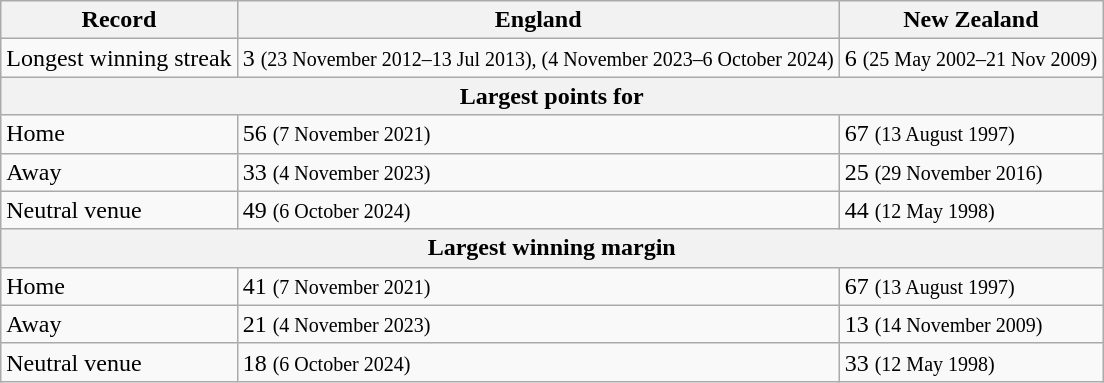<table class="wikitable">
<tr>
<th>Record</th>
<th>England</th>
<th>New Zealand</th>
</tr>
<tr>
<td>Longest winning streak</td>
<td>3 <small>(23 November 2012–13 Jul 2013), (4 November 2023–6 October 2024)</small></td>
<td>6 <small>(25 May 2002–21 Nov 2009)</small></td>
</tr>
<tr>
<th colspan=3 align=center>Largest points for</th>
</tr>
<tr>
<td>Home</td>
<td>56 <small>(7 November 2021)</small></td>
<td>67 <small>(13 August 1997)</small></td>
</tr>
<tr>
<td>Away</td>
<td>33 <small>(4 November 2023)</small></td>
<td>25 <small>(29 November 2016)</small></td>
</tr>
<tr>
<td>Neutral venue</td>
<td>49 <small>(6 October 2024)</small></td>
<td>44 <small>(12 May 1998)</small></td>
</tr>
<tr>
<th colspan=3 align=center>Largest winning margin</th>
</tr>
<tr>
<td>Home</td>
<td>41 <small>(7 November 2021)</small></td>
<td>67 <small>(13 August 1997)</small></td>
</tr>
<tr>
<td>Away</td>
<td>21 <small>(4 November 2023)</small></td>
<td>13 <small>(14 November 2009)</small></td>
</tr>
<tr>
<td>Neutral venue</td>
<td>18 <small>(6 October 2024)</small></td>
<td>33 <small>(12 May 1998)</small></td>
</tr>
</table>
